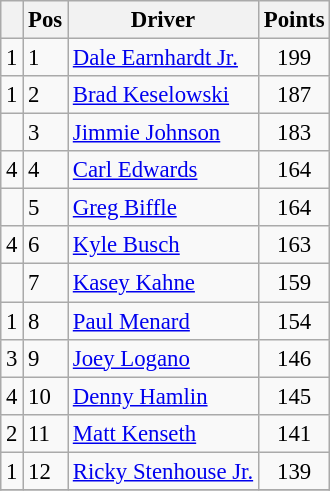<table class="wikitable " style="font-size: 95%;">
<tr>
<th></th>
<th>Pos</th>
<th>Driver</th>
<th>Points</th>
</tr>
<tr>
<td align="left"> 1</td>
<td>1</td>
<td><a href='#'>Dale Earnhardt Jr.</a></td>
<td style="text-align:center;">199</td>
</tr>
<tr>
<td align="left"> 1</td>
<td>2</td>
<td><a href='#'>Brad Keselowski</a></td>
<td style="text-align:center;">187</td>
</tr>
<tr>
<td align="left"></td>
<td>3</td>
<td><a href='#'>Jimmie Johnson</a></td>
<td style="text-align:center;">183</td>
</tr>
<tr>
<td align="left"> 4</td>
<td>4</td>
<td><a href='#'>Carl Edwards</a></td>
<td style="text-align:center;">164</td>
</tr>
<tr>
<td align="left"></td>
<td>5</td>
<td><a href='#'>Greg Biffle</a></td>
<td style="text-align:center;">164</td>
</tr>
<tr>
<td align="left"> 4</td>
<td>6</td>
<td><a href='#'>Kyle Busch</a></td>
<td style="text-align:center;">163</td>
</tr>
<tr>
<td align="left"></td>
<td>7</td>
<td><a href='#'>Kasey Kahne</a></td>
<td style="text-align:center;">159</td>
</tr>
<tr>
<td align="left"> 1</td>
<td>8</td>
<td><a href='#'>Paul Menard</a></td>
<td style="text-align:center;">154</td>
</tr>
<tr>
<td align="left"> 3</td>
<td>9</td>
<td><a href='#'>Joey Logano</a></td>
<td style="text-align:center;">146</td>
</tr>
<tr>
<td align="left"> 4</td>
<td>10</td>
<td><a href='#'>Denny Hamlin</a></td>
<td style="text-align:center;">145</td>
</tr>
<tr>
<td align="left"> 2</td>
<td>11</td>
<td><a href='#'>Matt Kenseth</a></td>
<td style="text-align:center;">141</td>
</tr>
<tr>
<td align="left"> 1</td>
<td>12</td>
<td><a href='#'>Ricky Stenhouse Jr.</a></td>
<td style="text-align:center;">139</td>
</tr>
<tr>
</tr>
</table>
